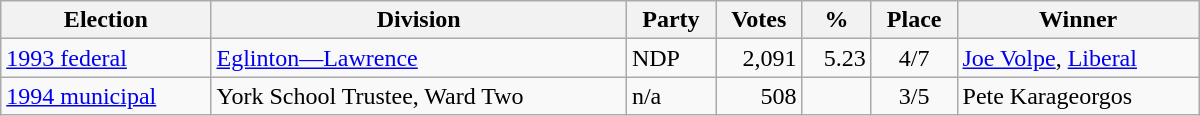<table class="wikitable" width="800">
<tr>
<th align="left">Election</th>
<th align="left">Division</th>
<th align="left">Party</th>
<th align="right">Votes</th>
<th align="right">%</th>
<th align="center">Place</th>
<th align="center">Winner</th>
</tr>
<tr>
<td align="left"><a href='#'>1993 federal</a></td>
<td align="left"><a href='#'>Eglinton—Lawrence</a></td>
<td align="left">NDP</td>
<td align="right">2,091</td>
<td align="right">5.23</td>
<td align="center">4/7</td>
<td align="left"><a href='#'>Joe Volpe</a>, <a href='#'>Liberal</a></td>
</tr>
<tr>
<td align="left"><a href='#'>1994 municipal</a></td>
<td align="left">York School Trustee, Ward Two</td>
<td align="left">n/a</td>
<td align="right">508</td>
<td align="right"></td>
<td align="center">3/5</td>
<td align="left">Pete Karageorgos</td>
</tr>
</table>
